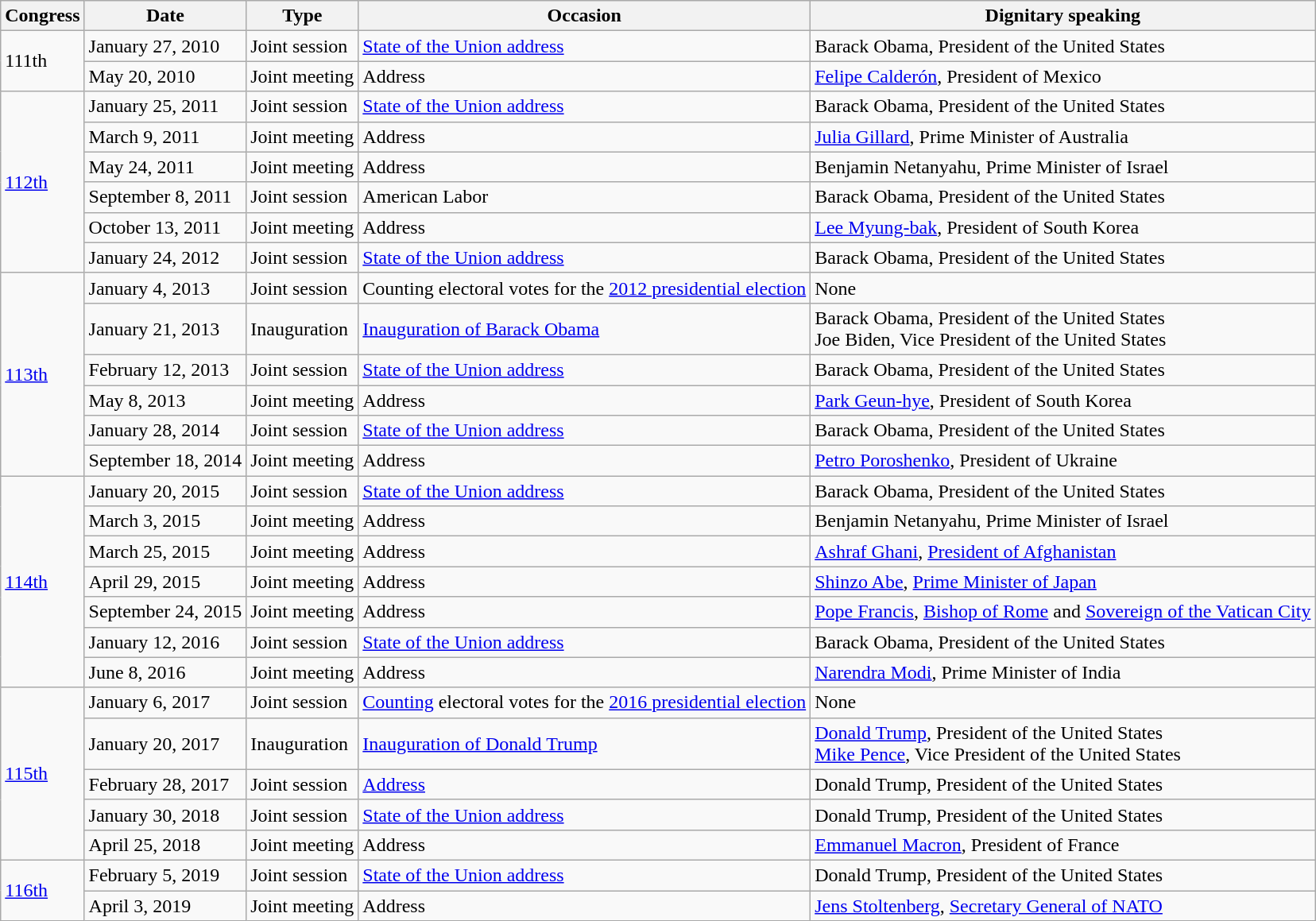<table class="wikitable sortable">
<tr>
<th>Congress</th>
<th>Date</th>
<th>Type</th>
<th>Occasion</th>
<th>Dignitary speaking</th>
</tr>
<tr>
<td rowspan="2">111th</td>
<td>January 27, 2010</td>
<td>Joint session</td>
<td><a href='#'>State of the Union address</a></td>
<td>Barack Obama, President of the United States</td>
</tr>
<tr>
<td>May 20, 2010</td>
<td>Joint meeting</td>
<td>Address</td>
<td><a href='#'>Felipe Calderón</a>, President of Mexico</td>
</tr>
<tr>
<td rowspan="6"><a href='#'>112th</a></td>
<td>January 25, 2011</td>
<td>Joint session</td>
<td><a href='#'>State of the Union address</a></td>
<td>Barack Obama, President of the United States</td>
</tr>
<tr>
<td>March 9, 2011</td>
<td>Joint meeting</td>
<td>Address</td>
<td><a href='#'>Julia Gillard</a>, Prime Minister of Australia</td>
</tr>
<tr>
<td>May 24, 2011</td>
<td>Joint meeting</td>
<td>Address</td>
<td>Benjamin Netanyahu, Prime Minister of Israel</td>
</tr>
<tr>
<td>September 8, 2011</td>
<td>Joint session</td>
<td>American Labor</td>
<td>Barack Obama, President of the United States</td>
</tr>
<tr>
<td>October 13, 2011</td>
<td>Joint meeting</td>
<td>Address</td>
<td><a href='#'>Lee Myung-bak</a>, President of South Korea</td>
</tr>
<tr>
<td>January 24, 2012</td>
<td>Joint session</td>
<td><a href='#'>State of the Union address</a></td>
<td>Barack Obama, President of the United States</td>
</tr>
<tr>
<td rowspan="6"><a href='#'>113th</a></td>
<td>January 4, 2013</td>
<td>Joint session</td>
<td>Counting electoral votes for the <a href='#'>2012 presidential election</a></td>
<td>None</td>
</tr>
<tr>
<td>January 21, 2013</td>
<td>Inauguration</td>
<td><a href='#'>Inauguration of Barack Obama</a></td>
<td>Barack Obama, President of the United States<br>Joe Biden, Vice President of the United States</td>
</tr>
<tr>
<td>February 12, 2013</td>
<td>Joint session</td>
<td><a href='#'>State of the Union address</a></td>
<td>Barack Obama, President of the United States</td>
</tr>
<tr>
<td>May 8, 2013</td>
<td>Joint meeting</td>
<td>Address</td>
<td><a href='#'>Park Geun-hye</a>, President of South Korea</td>
</tr>
<tr>
<td>January 28, 2014</td>
<td>Joint session</td>
<td><a href='#'>State of the Union address</a></td>
<td>Barack Obama, President of the United States</td>
</tr>
<tr>
<td>September 18, 2014</td>
<td>Joint meeting</td>
<td>Address</td>
<td><a href='#'>Petro Poroshenko</a>, President of Ukraine</td>
</tr>
<tr>
<td rowspan="7"><a href='#'>114th</a></td>
<td>January 20, 2015</td>
<td>Joint session</td>
<td><a href='#'>State of the Union address</a></td>
<td>Barack Obama, President of the United States</td>
</tr>
<tr>
<td>March 3, 2015</td>
<td>Joint meeting</td>
<td>Address</td>
<td>Benjamin Netanyahu, Prime Minister of Israel</td>
</tr>
<tr>
<td>March 25, 2015</td>
<td>Joint meeting</td>
<td>Address</td>
<td><a href='#'>Ashraf Ghani</a>, <a href='#'>President of Afghanistan</a></td>
</tr>
<tr>
<td>April 29, 2015</td>
<td>Joint meeting</td>
<td>Address</td>
<td><a href='#'>Shinzo Abe</a>, <a href='#'>Prime Minister of Japan</a></td>
</tr>
<tr>
<td>September 24, 2015</td>
<td>Joint meeting</td>
<td>Address</td>
<td><a href='#'>Pope Francis</a>, <a href='#'>Bishop of Rome</a> and <a href='#'>Sovereign of the Vatican City</a></td>
</tr>
<tr>
<td>January 12, 2016</td>
<td>Joint session</td>
<td><a href='#'>State of the Union address</a></td>
<td>Barack Obama, President of the United States</td>
</tr>
<tr>
<td>June 8, 2016</td>
<td>Joint meeting</td>
<td>Address</td>
<td><a href='#'>Narendra Modi</a>, Prime Minister of India</td>
</tr>
<tr>
<td rowspan="5"><a href='#'>115th</a></td>
<td>January 6, 2017</td>
<td>Joint session</td>
<td><a href='#'>Counting</a> electoral votes for the <a href='#'>2016 presidential election</a></td>
<td>None</td>
</tr>
<tr>
<td>January 20, 2017</td>
<td>Inauguration</td>
<td><a href='#'>Inauguration of Donald Trump</a></td>
<td><a href='#'>Donald Trump</a>, President of the United States<br><a href='#'>Mike Pence</a>, Vice President of the United States</td>
</tr>
<tr>
<td>February 28, 2017</td>
<td>Joint session</td>
<td><a href='#'>Address</a></td>
<td>Donald Trump, President of the United States</td>
</tr>
<tr>
<td>January 30, 2018</td>
<td>Joint session</td>
<td><a href='#'>State of the Union address</a></td>
<td>Donald Trump, President of the United States</td>
</tr>
<tr>
<td>April 25, 2018</td>
<td>Joint meeting</td>
<td>Address</td>
<td><a href='#'>Emmanuel Macron</a>, President of France</td>
</tr>
<tr>
<td rowspan="2"><a href='#'>116th</a></td>
<td>February 5, 2019</td>
<td>Joint session</td>
<td><a href='#'>State of the Union address</a></td>
<td>Donald Trump, President of the United States</td>
</tr>
<tr>
<td>April 3, 2019</td>
<td>Joint meeting</td>
<td>Address</td>
<td><a href='#'>Jens Stoltenberg</a>, <a href='#'>Secretary General of NATO</a></td>
</tr>
</table>
